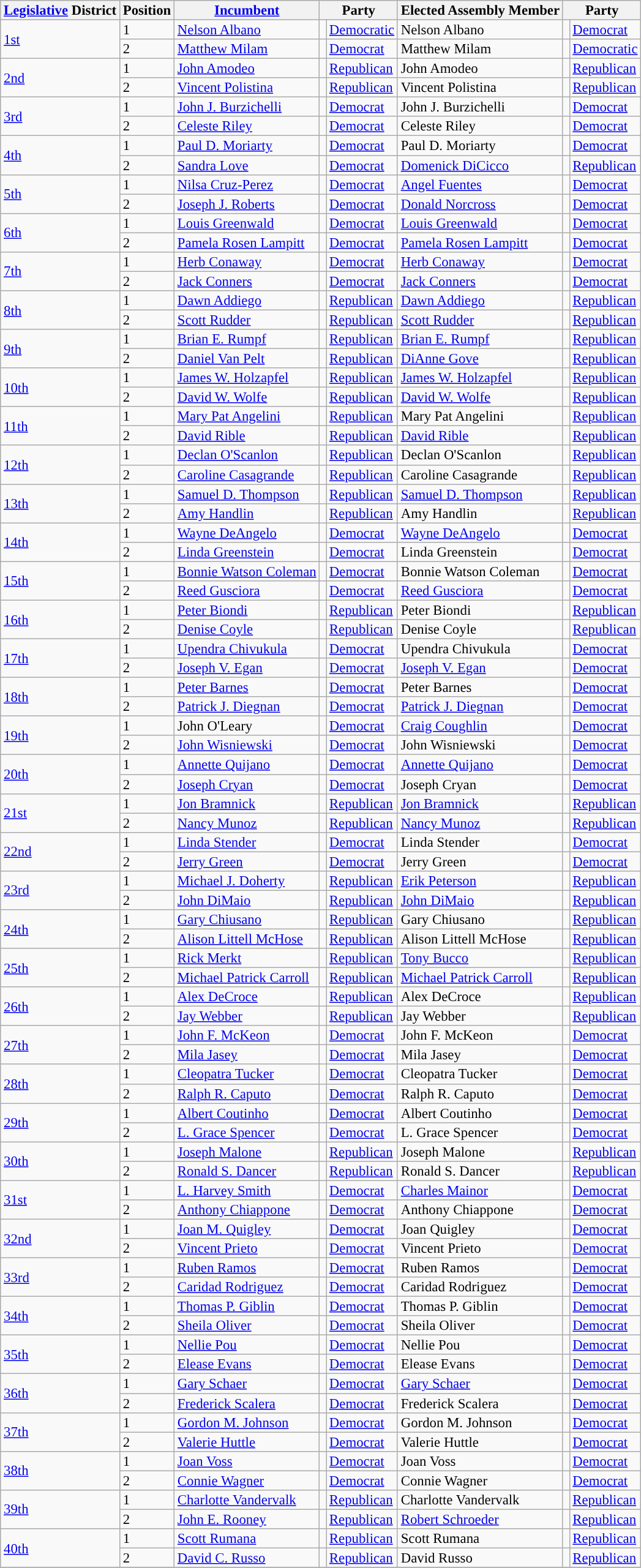<table class="sortable wikitable" style="font-size:95%;line-height:14px;">
<tr>
<th colspan="1" class="sortable"><a href='#'>Legislative</a> District</th>
<th colspan="1" class="sortable">Position</th>
<th class="unsortable"><a href='#'>Incumbent</a></th>
<th colspan="2">Party</th>
<th class="unsortable">Elected Assembly Member</th>
<th colspan="2">Party</th>
</tr>
<tr>
<td rowspan="2"><a href='#'>1st</a></td>
<td>1</td>
<td><a href='#'>Nelson Albano</a></td>
<td style="background:"></td>
<td><a href='#'>Democratic</a></td>
<td>Nelson Albano</td>
<td style="background:"></td>
<td><a href='#'>Democrat</a></td>
</tr>
<tr>
<td>2</td>
<td><a href='#'>Matthew Milam</a></td>
<td style="background:"></td>
<td><a href='#'>Democrat</a></td>
<td>Matthew Milam</td>
<td style="background:"></td>
<td><a href='#'>Democratic</a></td>
</tr>
<tr>
<td rowspan="2"><a href='#'>2nd</a></td>
<td>1</td>
<td><a href='#'>John Amodeo</a></td>
<td style="background:"></td>
<td><a href='#'>Republican</a></td>
<td>John Amodeo</td>
<td style="background:"></td>
<td><a href='#'>Republican</a></td>
</tr>
<tr>
<td>2</td>
<td><a href='#'>Vincent Polistina</a></td>
<td style="background:"></td>
<td><a href='#'>Republican</a></td>
<td>Vincent Polistina</td>
<td style="background:"></td>
<td><a href='#'>Republican</a></td>
</tr>
<tr>
<td rowspan="2"><a href='#'>3rd</a></td>
<td>1</td>
<td><a href='#'>John J. Burzichelli</a></td>
<td style="background:"></td>
<td><a href='#'>Democrat</a></td>
<td>John J. Burzichelli</td>
<td style="background:"></td>
<td><a href='#'>Democrat</a></td>
</tr>
<tr>
<td>2</td>
<td><a href='#'>Celeste Riley</a></td>
<td style="background:"></td>
<td><a href='#'>Democrat</a></td>
<td>Celeste Riley</td>
<td style="background:"></td>
<td><a href='#'>Democrat</a></td>
</tr>
<tr>
<td rowspan="2"><a href='#'>4th</a></td>
<td>1</td>
<td><a href='#'>Paul D. Moriarty</a></td>
<td style="background:"></td>
<td><a href='#'>Democrat</a></td>
<td>Paul D. Moriarty</td>
<td style="background:"></td>
<td><a href='#'>Democrat</a></td>
</tr>
<tr>
<td>2</td>
<td><a href='#'>Sandra Love</a></td>
<td style="background:"></td>
<td><a href='#'>Democrat</a></td>
<td><a href='#'>Domenick DiCicco</a></td>
<td style="background:"></td>
<td><a href='#'>Republican</a></td>
</tr>
<tr>
<td rowspan="2"><a href='#'>5th</a></td>
<td>1</td>
<td><a href='#'>Nilsa Cruz-Perez</a></td>
<td style="background:"></td>
<td><a href='#'>Democrat</a></td>
<td><a href='#'>Angel Fuentes</a></td>
<td style="background:"></td>
<td><a href='#'>Democrat</a></td>
</tr>
<tr>
<td>2</td>
<td><a href='#'>Joseph J. Roberts</a></td>
<td style="background:"></td>
<td><a href='#'>Democrat</a></td>
<td><a href='#'>Donald Norcross</a></td>
<td style="background:"></td>
<td><a href='#'>Democrat</a></td>
</tr>
<tr>
<td rowspan="2"><a href='#'>6th</a></td>
<td>1</td>
<td><a href='#'>Louis Greenwald</a></td>
<td style="background:"></td>
<td><a href='#'>Democrat</a></td>
<td><a href='#'>Louis Greenwald</a></td>
<td style="background:"></td>
<td><a href='#'>Democrat</a></td>
</tr>
<tr>
<td>2</td>
<td><a href='#'>Pamela Rosen Lampitt</a></td>
<td style="background:"></td>
<td><a href='#'>Democrat</a></td>
<td><a href='#'>Pamela Rosen Lampitt</a></td>
<td style="background:"></td>
<td><a href='#'>Democrat</a></td>
</tr>
<tr>
<td rowspan="2"><a href='#'>7th</a></td>
<td>1</td>
<td><a href='#'>Herb Conaway</a></td>
<td style="background:"></td>
<td><a href='#'>Democrat</a></td>
<td><a href='#'>Herb Conaway</a></td>
<td style="background:"></td>
<td><a href='#'>Democrat</a></td>
</tr>
<tr>
<td>2</td>
<td><a href='#'>Jack Conners</a></td>
<td style="background:"></td>
<td><a href='#'>Democrat</a></td>
<td><a href='#'>Jack Conners</a></td>
<td style="background:"></td>
<td><a href='#'>Democrat</a></td>
</tr>
<tr>
<td rowspan="2"><a href='#'>8th</a></td>
<td>1</td>
<td><a href='#'>Dawn Addiego</a></td>
<td style="background:"></td>
<td><a href='#'>Republican</a></td>
<td><a href='#'>Dawn Addiego</a></td>
<td style="background:"></td>
<td><a href='#'>Republican</a></td>
</tr>
<tr>
<td>2</td>
<td><a href='#'>Scott Rudder</a></td>
<td style="background:"></td>
<td><a href='#'>Republican</a></td>
<td><a href='#'>Scott Rudder</a></td>
<td style="background:"></td>
<td><a href='#'>Republican</a></td>
</tr>
<tr>
<td rowspan="2"><a href='#'>9th</a></td>
<td>1</td>
<td><a href='#'>Brian E. Rumpf</a></td>
<td style="background:"></td>
<td><a href='#'>Republican</a></td>
<td><a href='#'>Brian E. Rumpf</a></td>
<td style="background:"></td>
<td><a href='#'>Republican</a></td>
</tr>
<tr>
<td>2</td>
<td><a href='#'>Daniel Van Pelt</a></td>
<td style="background:"></td>
<td><a href='#'>Republican</a></td>
<td><a href='#'>DiAnne Gove</a></td>
<td style="background:"></td>
<td><a href='#'>Republican</a></td>
</tr>
<tr>
<td rowspan="2"><a href='#'>10th</a></td>
<td>1</td>
<td><a href='#'>James W. Holzapfel</a></td>
<td style="background:"></td>
<td><a href='#'>Republican</a></td>
<td><a href='#'>James W. Holzapfel</a></td>
<td style="background:"></td>
<td><a href='#'>Republican</a></td>
</tr>
<tr>
<td>2</td>
<td><a href='#'>David W. Wolfe</a></td>
<td style="background:"></td>
<td><a href='#'>Republican</a></td>
<td><a href='#'>David W. Wolfe</a></td>
<td style="background:"></td>
<td><a href='#'>Republican</a></td>
</tr>
<tr>
<td rowspan="2"><a href='#'>11th</a></td>
<td>1</td>
<td><a href='#'>Mary Pat Angelini</a></td>
<td style="background:"></td>
<td><a href='#'>Republican</a></td>
<td>Mary Pat Angelini</td>
<td style="background:"></td>
<td><a href='#'>Republican</a></td>
</tr>
<tr>
<td>2</td>
<td><a href='#'>David Rible</a></td>
<td style="background:"></td>
<td><a href='#'>Republican</a></td>
<td><a href='#'>David Rible</a></td>
<td style="background:"></td>
<td><a href='#'>Republican</a></td>
</tr>
<tr>
<td rowspan="2"><a href='#'>12th</a></td>
<td>1</td>
<td><a href='#'>Declan O'Scanlon</a></td>
<td style="background:"></td>
<td><a href='#'>Republican</a></td>
<td>Declan O'Scanlon</td>
<td style="background:"></td>
<td><a href='#'>Republican</a></td>
</tr>
<tr>
<td>2</td>
<td><a href='#'>Caroline Casagrande</a></td>
<td style="background:"></td>
<td><a href='#'>Republican</a></td>
<td>Caroline Casagrande</td>
<td style="background:"></td>
<td><a href='#'>Republican</a></td>
</tr>
<tr>
<td rowspan="2"><a href='#'>13th</a></td>
<td>1</td>
<td><a href='#'>Samuel D. Thompson</a></td>
<td style="background:"></td>
<td><a href='#'>Republican</a></td>
<td><a href='#'>Samuel D. Thompson</a></td>
<td style="background:"></td>
<td><a href='#'>Republican</a></td>
</tr>
<tr>
<td>2</td>
<td><a href='#'>Amy Handlin</a></td>
<td style="background:"></td>
<td><a href='#'>Republican</a></td>
<td>Amy Handlin</td>
<td style="background:"></td>
<td><a href='#'>Republican</a></td>
</tr>
<tr>
<td rowspan="2"><a href='#'>14th</a></td>
<td>1</td>
<td><a href='#'>Wayne DeAngelo</a></td>
<td style="background:"></td>
<td><a href='#'>Democrat</a></td>
<td><a href='#'>Wayne DeAngelo</a></td>
<td style="background:"></td>
<td><a href='#'>Democrat</a></td>
</tr>
<tr>
<td>2</td>
<td><a href='#'>Linda Greenstein</a></td>
<td style="background:"></td>
<td><a href='#'>Democrat</a></td>
<td>Linda Greenstein</td>
<td style="background:"></td>
<td><a href='#'>Democrat</a></td>
</tr>
<tr>
<td rowspan="2"><a href='#'>15th</a></td>
<td>1</td>
<td><a href='#'>Bonnie Watson Coleman</a></td>
<td style="background:"></td>
<td><a href='#'>Democrat</a></td>
<td>Bonnie Watson Coleman</td>
<td style="background:"></td>
<td><a href='#'>Democrat</a></td>
</tr>
<tr>
<td>2</td>
<td><a href='#'>Reed Gusciora</a></td>
<td style="background:"></td>
<td><a href='#'>Democrat</a></td>
<td><a href='#'>Reed Gusciora</a></td>
<td style="background:"></td>
<td><a href='#'>Democrat</a></td>
</tr>
<tr>
<td rowspan="2"><a href='#'>16th</a></td>
<td>1</td>
<td><a href='#'>Peter Biondi</a></td>
<td style="background:"></td>
<td><a href='#'>Republican</a></td>
<td>Peter Biondi</td>
<td style="background:"></td>
<td><a href='#'>Republican</a></td>
</tr>
<tr>
<td>2</td>
<td><a href='#'>Denise Coyle</a></td>
<td style="background:"></td>
<td><a href='#'>Republican</a></td>
<td>Denise Coyle</td>
<td style="background:"></td>
<td><a href='#'>Republican</a></td>
</tr>
<tr>
<td rowspan="2"><a href='#'>17th</a></td>
<td>1</td>
<td><a href='#'>Upendra Chivukula</a></td>
<td style="background:"></td>
<td><a href='#'>Democrat</a></td>
<td>Upendra Chivukula</td>
<td style="background:"></td>
<td><a href='#'>Democrat</a></td>
</tr>
<tr>
<td>2</td>
<td><a href='#'>Joseph V. Egan</a></td>
<td style="background:"></td>
<td><a href='#'>Democrat</a></td>
<td><a href='#'>Joseph V. Egan</a></td>
<td style="background:"></td>
<td><a href='#'>Democrat</a></td>
</tr>
<tr>
<td rowspan="2"><a href='#'>18th</a></td>
<td>1</td>
<td><a href='#'>Peter Barnes</a></td>
<td style="background:"></td>
<td><a href='#'>Democrat</a></td>
<td>Peter Barnes</td>
<td style="background:"></td>
<td><a href='#'>Democrat</a></td>
</tr>
<tr>
<td>2</td>
<td><a href='#'>Patrick J. Diegnan</a></td>
<td style="background:"></td>
<td><a href='#'>Democrat</a></td>
<td><a href='#'>Patrick J. Diegnan</a></td>
<td style="background:"></td>
<td><a href='#'>Democrat</a></td>
</tr>
<tr>
<td rowspan="2"><a href='#'>19th</a></td>
<td>1</td>
<td>John O'Leary</td>
<td style="background:"></td>
<td><a href='#'>Democrat</a></td>
<td><a href='#'>Craig Coughlin</a></td>
<td style="background:"></td>
<td><a href='#'>Democrat</a></td>
</tr>
<tr>
<td>2</td>
<td><a href='#'>John Wisniewski</a></td>
<td style="background:"></td>
<td><a href='#'>Democrat</a></td>
<td>John Wisniewski</td>
<td style="background:"></td>
<td><a href='#'>Democrat</a></td>
</tr>
<tr>
<td rowspan="2"><a href='#'>20th</a></td>
<td>1</td>
<td><a href='#'>Annette Quijano</a></td>
<td style="background:"></td>
<td><a href='#'>Democrat</a></td>
<td><a href='#'>Annette Quijano</a></td>
<td style="background:"></td>
<td><a href='#'>Democrat</a></td>
</tr>
<tr>
<td>2</td>
<td><a href='#'>Joseph Cryan</a></td>
<td style="background:"></td>
<td><a href='#'>Democrat</a></td>
<td>Joseph Cryan</td>
<td style="background:"></td>
<td><a href='#'>Democrat</a></td>
</tr>
<tr>
<td rowspan="2"><a href='#'>21st</a></td>
<td>1</td>
<td><a href='#'>Jon Bramnick</a></td>
<td style="background:"></td>
<td><a href='#'>Republican</a></td>
<td><a href='#'>Jon Bramnick</a></td>
<td style="background:"></td>
<td><a href='#'>Republican</a></td>
</tr>
<tr>
<td>2</td>
<td><a href='#'>Nancy Munoz</a></td>
<td style="background:"></td>
<td><a href='#'>Republican</a></td>
<td><a href='#'>Nancy Munoz</a></td>
<td style="background:"></td>
<td><a href='#'>Republican</a></td>
</tr>
<tr>
<td rowspan="2"><a href='#'>22nd</a></td>
<td>1</td>
<td><a href='#'>Linda Stender</a></td>
<td style="background:"></td>
<td><a href='#'>Democrat</a></td>
<td>Linda Stender</td>
<td style="background:"></td>
<td><a href='#'>Democrat</a></td>
</tr>
<tr>
<td>2</td>
<td><a href='#'>Jerry Green</a></td>
<td style="background:"></td>
<td><a href='#'>Democrat</a></td>
<td>Jerry Green</td>
<td style="background:"></td>
<td><a href='#'>Democrat</a></td>
</tr>
<tr>
<td rowspan="2"><a href='#'>23rd</a></td>
<td>1</td>
<td><a href='#'>Michael J. Doherty</a></td>
<td style="background:"></td>
<td><a href='#'>Republican</a></td>
<td><a href='#'>Erik Peterson</a></td>
<td style="background:"></td>
<td><a href='#'>Republican</a></td>
</tr>
<tr>
<td>2</td>
<td><a href='#'>John DiMaio</a></td>
<td style="background:"></td>
<td><a href='#'>Republican</a></td>
<td><a href='#'>John DiMaio</a></td>
<td style="background:"></td>
<td><a href='#'>Republican</a></td>
</tr>
<tr>
<td rowspan="2"><a href='#'>24th</a></td>
<td>1</td>
<td><a href='#'>Gary Chiusano</a></td>
<td style="background:"></td>
<td><a href='#'>Republican</a></td>
<td>Gary Chiusano</td>
<td style="background:"></td>
<td><a href='#'>Republican</a></td>
</tr>
<tr>
<td>2</td>
<td><a href='#'>Alison Littell McHose</a></td>
<td style="background:"></td>
<td><a href='#'>Republican</a></td>
<td>Alison Littell McHose</td>
<td style="background:"></td>
<td><a href='#'>Republican</a></td>
</tr>
<tr>
<td rowspan="2"><a href='#'>25th</a></td>
<td>1</td>
<td><a href='#'>Rick Merkt</a></td>
<td style="background:"></td>
<td><a href='#'>Republican</a></td>
<td><a href='#'>Tony Bucco</a></td>
<td style="background:"></td>
<td><a href='#'>Republican</a></td>
</tr>
<tr>
<td>2</td>
<td><a href='#'>Michael Patrick Carroll</a></td>
<td style="background:"></td>
<td><a href='#'>Republican</a></td>
<td><a href='#'>Michael Patrick Carroll</a></td>
<td style="background:"></td>
<td><a href='#'>Republican</a></td>
</tr>
<tr>
<td rowspan="2"><a href='#'>26th</a></td>
<td>1</td>
<td><a href='#'>Alex DeCroce</a></td>
<td style="background:"></td>
<td><a href='#'>Republican</a></td>
<td>Alex DeCroce</td>
<td style="background:"></td>
<td><a href='#'>Republican</a></td>
</tr>
<tr>
<td>2</td>
<td><a href='#'>Jay Webber</a></td>
<td style="background:"></td>
<td><a href='#'>Republican</a></td>
<td>Jay Webber</td>
<td style="background:"></td>
<td><a href='#'>Republican</a></td>
</tr>
<tr>
<td rowspan="2"><a href='#'>27th</a></td>
<td>1</td>
<td><a href='#'>John F. McKeon</a></td>
<td style="background:"></td>
<td><a href='#'>Democrat</a></td>
<td>John F. McKeon</td>
<td style="background:"></td>
<td><a href='#'>Democrat</a></td>
</tr>
<tr>
<td>2</td>
<td><a href='#'>Mila Jasey</a></td>
<td style="background:"></td>
<td><a href='#'>Democrat</a></td>
<td>Mila Jasey</td>
<td style="background:"></td>
<td><a href='#'>Democrat</a></td>
</tr>
<tr>
<td rowspan="2"><a href='#'>28th</a></td>
<td>1</td>
<td><a href='#'>Cleopatra Tucker</a></td>
<td style="background:"></td>
<td><a href='#'>Democrat</a></td>
<td>Cleopatra Tucker</td>
<td style="background:"></td>
<td><a href='#'>Democrat</a></td>
</tr>
<tr>
<td>2</td>
<td><a href='#'>Ralph R. Caputo</a></td>
<td style="background:"></td>
<td><a href='#'>Democrat</a></td>
<td>Ralph R. Caputo</td>
<td style="background:"></td>
<td><a href='#'>Democrat</a></td>
</tr>
<tr>
<td rowspan="2"><a href='#'>29th</a></td>
<td>1</td>
<td><a href='#'>Albert Coutinho</a></td>
<td style="background:"></td>
<td><a href='#'>Democrat</a></td>
<td>Albert Coutinho</td>
<td style="background:"></td>
<td><a href='#'>Democrat</a></td>
</tr>
<tr>
<td>2</td>
<td><a href='#'>L. Grace Spencer</a></td>
<td style="background:"></td>
<td><a href='#'>Democrat</a></td>
<td>L. Grace Spencer</td>
<td style="background:"></td>
<td><a href='#'>Democrat</a></td>
</tr>
<tr>
<td rowspan="2"><a href='#'>30th</a></td>
<td>1</td>
<td><a href='#'>Joseph Malone</a></td>
<td style="background:"></td>
<td><a href='#'>Republican</a></td>
<td>Joseph Malone</td>
<td style="background:"></td>
<td><a href='#'>Republican</a></td>
</tr>
<tr>
<td>2</td>
<td><a href='#'>Ronald S. Dancer</a></td>
<td style="background:"></td>
<td><a href='#'>Republican</a></td>
<td>Ronald S. Dancer</td>
<td style="background:"></td>
<td><a href='#'>Republican</a></td>
</tr>
<tr>
<td rowspan="2"><a href='#'>31st</a></td>
<td>1</td>
<td><a href='#'>L. Harvey Smith</a></td>
<td style="background:"></td>
<td><a href='#'>Democrat</a></td>
<td><a href='#'>Charles Mainor</a></td>
<td style="background:"></td>
<td><a href='#'>Democrat</a></td>
</tr>
<tr>
<td>2</td>
<td><a href='#'>Anthony Chiappone</a></td>
<td style="background:"></td>
<td><a href='#'>Democrat</a></td>
<td>Anthony Chiappone</td>
<td style="background:"></td>
<td><a href='#'>Democrat</a></td>
</tr>
<tr>
<td rowspan="2"><a href='#'>32nd</a></td>
<td>1</td>
<td><a href='#'>Joan M. Quigley</a></td>
<td style="background:"></td>
<td><a href='#'>Democrat</a></td>
<td>Joan Quigley</td>
<td style="background:"></td>
<td><a href='#'>Democrat</a></td>
</tr>
<tr>
<td>2</td>
<td><a href='#'>Vincent Prieto</a></td>
<td style="background:"></td>
<td><a href='#'>Democrat</a></td>
<td>Vincent Prieto</td>
<td style="background:"></td>
<td><a href='#'>Democrat</a></td>
</tr>
<tr>
<td rowspan="2"><a href='#'>33rd</a></td>
<td>1</td>
<td><a href='#'>Ruben Ramos</a></td>
<td style="background:"></td>
<td><a href='#'>Democrat</a></td>
<td>Ruben Ramos</td>
<td style="background:"></td>
<td><a href='#'>Democrat</a></td>
</tr>
<tr>
<td>2</td>
<td><a href='#'>Caridad Rodriguez</a></td>
<td style="background:"></td>
<td><a href='#'>Democrat</a></td>
<td>Caridad Rodriguez</td>
<td style="background:"></td>
<td><a href='#'>Democrat</a></td>
</tr>
<tr>
<td rowspan="2"><a href='#'>34th</a></td>
<td>1</td>
<td><a href='#'>Thomas P. Giblin</a></td>
<td style="background:"></td>
<td><a href='#'>Democrat</a></td>
<td>Thomas P. Giblin</td>
<td style="background:"></td>
<td><a href='#'>Democrat</a></td>
</tr>
<tr>
<td>2</td>
<td><a href='#'>Sheila Oliver</a></td>
<td style="background:"></td>
<td><a href='#'>Democrat</a></td>
<td>Sheila Oliver</td>
<td style="background:"></td>
<td><a href='#'>Democrat</a></td>
</tr>
<tr>
<td rowspan="2"><a href='#'>35th</a></td>
<td>1</td>
<td><a href='#'>Nellie Pou</a></td>
<td style="background:"></td>
<td><a href='#'>Democrat</a></td>
<td>Nellie Pou</td>
<td style="background:"></td>
<td><a href='#'>Democrat</a></td>
</tr>
<tr>
<td>2</td>
<td><a href='#'>Elease Evans</a></td>
<td style="background:"></td>
<td><a href='#'>Democrat</a></td>
<td>Elease Evans</td>
<td style="background:"></td>
<td><a href='#'>Democrat</a></td>
</tr>
<tr>
<td rowspan="2"><a href='#'>36th</a></td>
<td>1</td>
<td><a href='#'>Gary Schaer</a></td>
<td style="background:"></td>
<td><a href='#'>Democrat</a></td>
<td><a href='#'>Gary Schaer</a></td>
<td style="background:"></td>
<td><a href='#'>Democrat</a></td>
</tr>
<tr>
<td>2</td>
<td><a href='#'>Frederick Scalera</a></td>
<td style="background:"></td>
<td><a href='#'>Democrat</a></td>
<td>Frederick Scalera</td>
<td style="background:"></td>
<td><a href='#'>Democrat</a></td>
</tr>
<tr>
<td rowspan="2"><a href='#'>37th</a></td>
<td>1</td>
<td><a href='#'>Gordon M. Johnson</a></td>
<td style="background:"></td>
<td><a href='#'>Democrat</a></td>
<td>Gordon M. Johnson</td>
<td style="background:"></td>
<td><a href='#'>Democrat</a></td>
</tr>
<tr>
<td>2</td>
<td><a href='#'>Valerie Huttle</a></td>
<td style="background:"></td>
<td><a href='#'>Democrat</a></td>
<td>Valerie Huttle</td>
<td style="background:"></td>
<td><a href='#'>Democrat</a></td>
</tr>
<tr>
<td rowspan="2"><a href='#'>38th</a></td>
<td>1</td>
<td><a href='#'>Joan Voss</a></td>
<td style="background:"></td>
<td><a href='#'>Democrat</a></td>
<td>Joan Voss</td>
<td style="background:"></td>
<td><a href='#'>Democrat</a></td>
</tr>
<tr>
<td>2</td>
<td><a href='#'>Connie Wagner</a></td>
<td style="background:"></td>
<td><a href='#'>Democrat</a></td>
<td>Connie Wagner</td>
<td style="background:"></td>
<td><a href='#'>Democrat</a></td>
</tr>
<tr>
<td rowspan="2"><a href='#'>39th</a></td>
<td>1</td>
<td><a href='#'>Charlotte Vandervalk</a></td>
<td style="background:"></td>
<td><a href='#'>Republican</a></td>
<td>Charlotte Vandervalk</td>
<td style="background:"></td>
<td><a href='#'>Republican</a></td>
</tr>
<tr>
<td>2</td>
<td><a href='#'>John E. Rooney</a></td>
<td style="background:"></td>
<td><a href='#'>Republican</a></td>
<td><a href='#'>Robert Schroeder</a></td>
<td style="background:"></td>
<td><a href='#'>Republican</a></td>
</tr>
<tr>
<td rowspan="2"><a href='#'>40th</a></td>
<td>1</td>
<td><a href='#'>Scott Rumana</a></td>
<td style="background:"></td>
<td><a href='#'>Republican</a></td>
<td>Scott Rumana</td>
<td style="background:"></td>
<td><a href='#'>Republican</a></td>
</tr>
<tr>
<td>2</td>
<td><a href='#'>David C. Russo</a></td>
<td style="background:"></td>
<td><a href='#'>Republican</a></td>
<td>David Russo</td>
<td style="background:"></td>
<td><a href='#'>Republican</a></td>
</tr>
<tr>
</tr>
</table>
